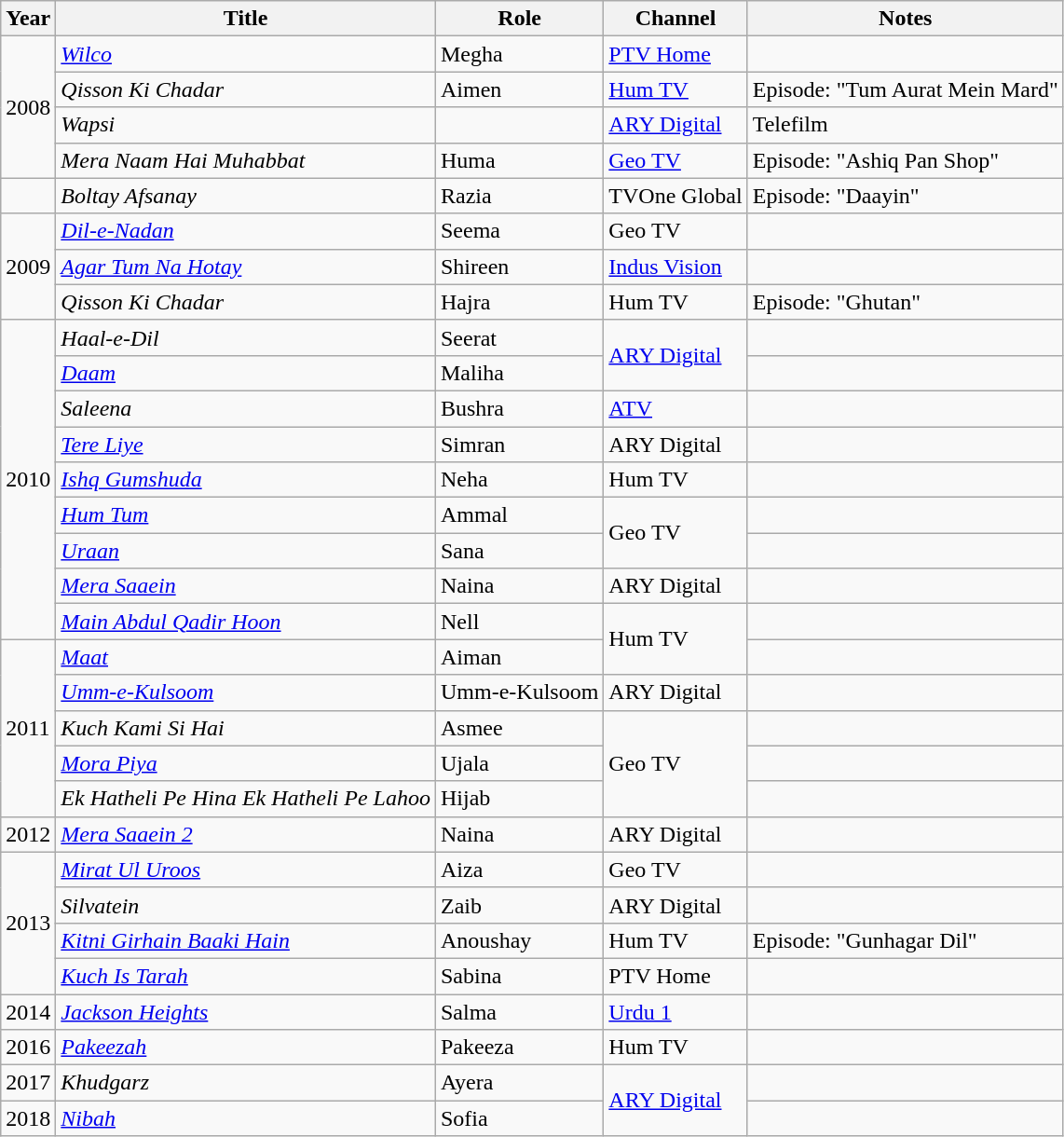<table class="wikitable">
<tr>
<th scope="col">Year</th>
<th scope="col">Title</th>
<th scope="col">Role</th>
<th scope="col">Channel</th>
<th scope="col">Notes</th>
</tr>
<tr>
<td rowspan="4">2008</td>
<td><em><a href='#'>Wilco</a></em></td>
<td>Megha</td>
<td><a href='#'>PTV Home</a></td>
<td></td>
</tr>
<tr>
<td><em>Qisson Ki Chadar</em></td>
<td>Aimen</td>
<td><a href='#'>Hum TV</a></td>
<td>Episode: "Tum Aurat Mein Mard"</td>
</tr>
<tr>
<td><em>Wapsi</em></td>
<td></td>
<td><a href='#'>ARY Digital</a></td>
<td>Telefilm</td>
</tr>
<tr>
<td><em>Mera Naam Hai Muhabbat</em></td>
<td>Huma</td>
<td><a href='#'>Geo TV</a></td>
<td>Episode: "Ashiq Pan Shop"</td>
</tr>
<tr>
<td></td>
<td><em>Boltay Afsanay</em></td>
<td>Razia</td>
<td>TVOne Global</td>
<td>Episode: "Daayin"</td>
</tr>
<tr>
<td rowspan="3">2009</td>
<td><em><a href='#'>Dil-e-Nadan</a></em></td>
<td>Seema</td>
<td>Geo TV</td>
<td></td>
</tr>
<tr>
<td><em><a href='#'>Agar Tum Na Hotay</a></em></td>
<td>Shireen</td>
<td><a href='#'>Indus Vision</a></td>
<td></td>
</tr>
<tr>
<td><em>Qisson Ki Chadar</em></td>
<td>Hajra</td>
<td>Hum TV</td>
<td>Episode: "Ghutan"</td>
</tr>
<tr>
<td rowspan="9">2010</td>
<td><em>Haal-e-Dil</em></td>
<td>Seerat</td>
<td rowspan="2"><a href='#'>ARY Digital</a></td>
<td></td>
</tr>
<tr>
<td><em><a href='#'>Daam</a></em></td>
<td>Maliha</td>
<td></td>
</tr>
<tr>
<td><em>Saleena</em></td>
<td>Bushra</td>
<td><a href='#'>ATV</a></td>
<td></td>
</tr>
<tr>
<td><em><a href='#'>Tere Liye</a></em></td>
<td>Simran</td>
<td>ARY Digital</td>
<td></td>
</tr>
<tr>
<td><em><a href='#'>Ishq Gumshuda</a></em></td>
<td>Neha</td>
<td>Hum TV</td>
<td></td>
</tr>
<tr>
<td><em><a href='#'>Hum Tum</a></em></td>
<td>Ammal</td>
<td rowspan="2">Geo TV</td>
<td></td>
</tr>
<tr>
<td><em><a href='#'>Uraan</a></em></td>
<td>Sana</td>
<td></td>
</tr>
<tr>
<td><em><a href='#'>Mera Saaein</a></em></td>
<td>Naina</td>
<td>ARY Digital</td>
<td></td>
</tr>
<tr>
<td><em><a href='#'>Main Abdul Qadir Hoon</a></em></td>
<td>Nell</td>
<td rowspan="2">Hum TV</td>
<td></td>
</tr>
<tr>
<td rowspan="5">2011</td>
<td><em><a href='#'>Maat</a></em></td>
<td>Aiman</td>
<td></td>
</tr>
<tr>
<td><em><a href='#'>Umm-e-Kulsoom</a></em></td>
<td>Umm-e-Kulsoom</td>
<td>ARY Digital</td>
<td></td>
</tr>
<tr>
<td><em>Kuch Kami Si Hai</em></td>
<td>Asmee</td>
<td rowspan="3">Geo TV</td>
<td></td>
</tr>
<tr>
<td><em><a href='#'>Mora Piya</a></em></td>
<td>Ujala</td>
<td></td>
</tr>
<tr>
<td><em>Ek Hatheli Pe Hina Ek Hatheli Pe Lahoo</em></td>
<td>Hijab</td>
<td></td>
</tr>
<tr>
<td>2012</td>
<td><em><a href='#'>Mera Saaein 2</a></em></td>
<td>Naina</td>
<td>ARY Digital</td>
<td></td>
</tr>
<tr>
<td rowspan="4">2013</td>
<td><em><a href='#'>Mirat Ul Uroos</a></em></td>
<td>Aiza</td>
<td>Geo TV</td>
<td></td>
</tr>
<tr>
<td><em>Silvatein</em></td>
<td>Zaib</td>
<td>ARY Digital</td>
<td></td>
</tr>
<tr>
<td><em><a href='#'>Kitni Girhain Baaki Hain</a></em></td>
<td>Anoushay</td>
<td>Hum TV</td>
<td>Episode: "Gunhagar Dil"</td>
</tr>
<tr>
<td><em><a href='#'>Kuch Is Tarah</a></em></td>
<td>Sabina</td>
<td>PTV Home</td>
<td></td>
</tr>
<tr>
<td>2014</td>
<td><em><a href='#'>Jackson Heights</a></em></td>
<td>Salma</td>
<td><a href='#'>Urdu 1</a></td>
<td></td>
</tr>
<tr>
<td>2016</td>
<td><em><a href='#'>Pakeezah</a></em></td>
<td>Pakeeza</td>
<td>Hum TV</td>
<td></td>
</tr>
<tr>
<td>2017</td>
<td><em>Khudgarz</em></td>
<td>Ayera</td>
<td rowspan="2"><a href='#'>ARY Digital</a></td>
<td></td>
</tr>
<tr>
<td>2018</td>
<td><em><a href='#'>Nibah</a></em></td>
<td>Sofia</td>
<td></td>
</tr>
</table>
